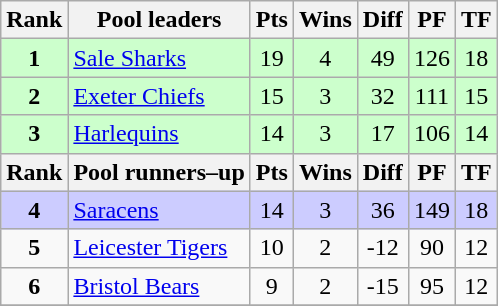<table class="wikitable" style="text-align: center;">
<tr>
<th>Rank</th>
<th>Pool leaders</th>
<th>Pts</th>
<th>Wins</th>
<th>Diff</th>
<th>PF</th>
<th>TF</th>
</tr>
<tr bgcolor="#ccffcc">
<td><strong>1</strong></td>
<td align=left><a href='#'>Sale Sharks</a></td>
<td>19</td>
<td>4</td>
<td>49</td>
<td>126</td>
<td>18</td>
</tr>
<tr bgcolor="#ccffcc">
<td><strong>2</strong></td>
<td align=left><a href='#'>Exeter Chiefs</a></td>
<td>15</td>
<td>3</td>
<td>32</td>
<td>111</td>
<td>15</td>
</tr>
<tr bgcolor="#ccffcc">
<td><strong>3</strong></td>
<td align=left><a href='#'>Harlequins</a></td>
<td>14</td>
<td>3</td>
<td>17</td>
<td>106</td>
<td>14</td>
</tr>
<tr>
<th>Rank</th>
<th>Pool runners–up</th>
<th>Pts</th>
<th>Wins</th>
<th>Diff</th>
<th>PF</th>
<th>TF</th>
</tr>
<tr bgcolor="#ccccff">
<td><strong>4</strong></td>
<td align=left><a href='#'>Saracens</a></td>
<td>14</td>
<td>3</td>
<td>36</td>
<td>149</td>
<td>18</td>
</tr>
<tr>
<td><strong>5</strong></td>
<td align=left><a href='#'>Leicester Tigers</a></td>
<td>10</td>
<td>2</td>
<td>-12</td>
<td>90</td>
<td>12</td>
</tr>
<tr>
<td><strong>6</strong></td>
<td align=left><a href='#'>Bristol Bears</a></td>
<td>9</td>
<td>2</td>
<td>-15</td>
<td>95</td>
<td>12</td>
</tr>
<tr>
</tr>
</table>
